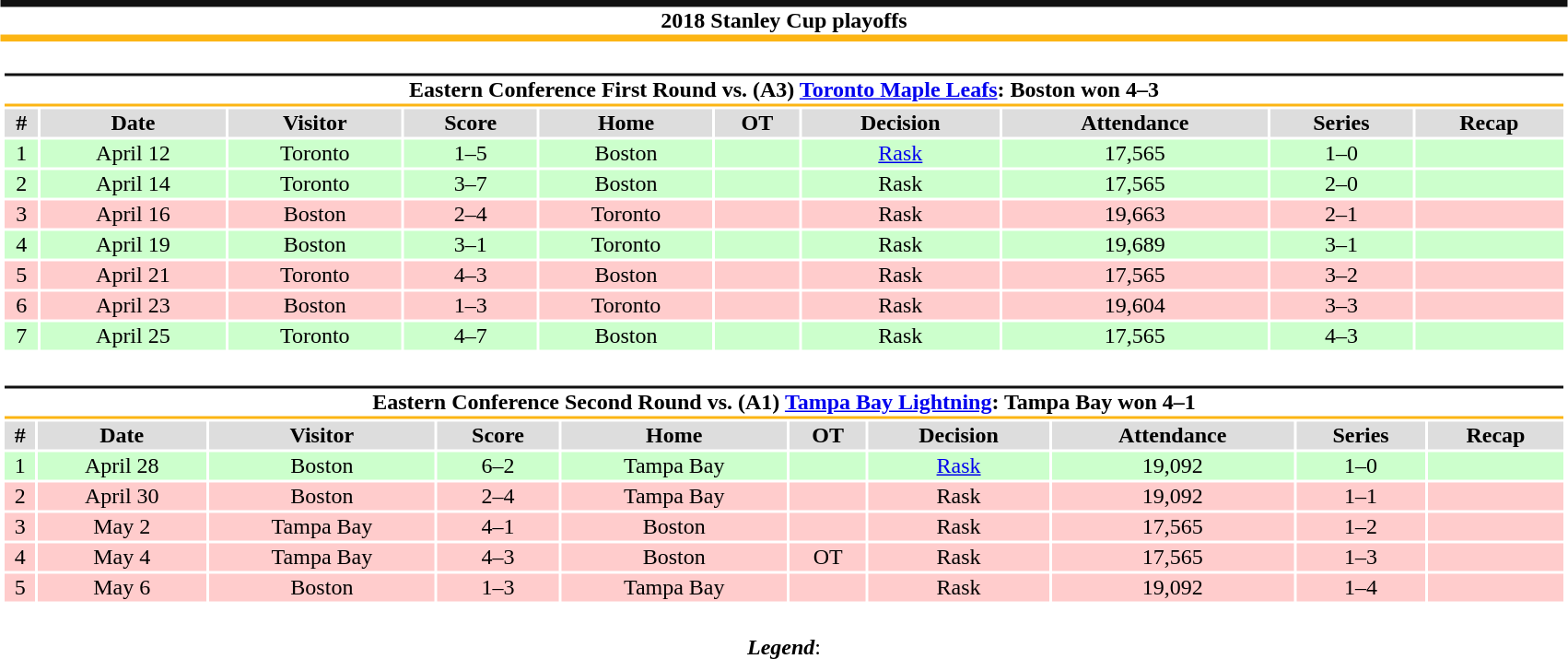<table class="toccolours" style="width:90%; clear:both; margin:1.5em auto; text-align:center;">
<tr>
<th colspan=10 style="background:#FFFFFF; border-top:#111111 5px solid; border-bottom:#FCB514 5px solid;">2018 Stanley Cup playoffs</th>
</tr>
<tr>
<td colspan=10><br><table class="toccolours collapsible collapsed" style="width:100%;">
<tr>
<th colspan=10 style="background:#FFFFFF; border-top:#111111 2px solid; border-bottom:#FCB514 2px solid;">Eastern Conference First Round vs. (A3) <a href='#'>Toronto Maple Leafs</a>: Boston won 4–3</th>
</tr>
<tr style="background:#ddd;">
<th>#</th>
<th>Date</th>
<th>Visitor</th>
<th>Score</th>
<th>Home</th>
<th>OT</th>
<th>Decision</th>
<th>Attendance</th>
<th>Series</th>
<th>Recap</th>
</tr>
<tr style="background:#cfc;">
<td>1</td>
<td>April 12</td>
<td>Toronto</td>
<td>1–5</td>
<td>Boston</td>
<td></td>
<td><a href='#'>Rask</a></td>
<td>17,565</td>
<td>1–0</td>
<td></td>
</tr>
<tr style="background:#cfc;">
<td>2</td>
<td>April 14</td>
<td>Toronto</td>
<td>3–7</td>
<td>Boston</td>
<td></td>
<td>Rask</td>
<td>17,565</td>
<td>2–0</td>
<td></td>
</tr>
<tr style="background:#fcc;">
<td>3</td>
<td>April 16</td>
<td>Boston</td>
<td>2–4</td>
<td>Toronto</td>
<td></td>
<td>Rask</td>
<td>19,663</td>
<td>2–1</td>
<td></td>
</tr>
<tr style="background:#cfc;">
<td>4</td>
<td>April 19</td>
<td>Boston</td>
<td>3–1</td>
<td>Toronto</td>
<td></td>
<td>Rask</td>
<td>19,689</td>
<td>3–1</td>
<td></td>
</tr>
<tr style="background:#fcc;">
<td>5</td>
<td>April 21</td>
<td>Toronto</td>
<td>4–3</td>
<td>Boston</td>
<td></td>
<td>Rask</td>
<td>17,565</td>
<td>3–2</td>
<td></td>
</tr>
<tr style="background:#fcc;">
<td>6</td>
<td>April 23</td>
<td>Boston</td>
<td>1–3</td>
<td>Toronto</td>
<td></td>
<td>Rask</td>
<td>19,604</td>
<td>3–3</td>
<td></td>
</tr>
<tr style="background:#cfc;">
<td>7</td>
<td>April 25</td>
<td>Toronto</td>
<td>4–7</td>
<td>Boston</td>
<td></td>
<td>Rask</td>
<td>17,565</td>
<td>4–3</td>
<td></td>
</tr>
</table>
</td>
</tr>
<tr>
<td colspan=10><br><table class="toccolours collapsible collapsed" style="width:100%;">
<tr>
<th colspan=10 style="background:#FFFFFF; border-top:#111111 2px solid; border-bottom:#FCB514 2px solid;">Eastern Conference Second Round vs. (A1) <a href='#'>Tampa Bay Lightning</a>: Tampa Bay won 4–1</th>
</tr>
<tr style="background:#ddd;">
<th>#</th>
<th>Date</th>
<th>Visitor</th>
<th>Score</th>
<th>Home</th>
<th>OT</th>
<th>Decision</th>
<th>Attendance</th>
<th>Series</th>
<th>Recap</th>
</tr>
<tr style="background:#cfc;">
<td>1</td>
<td>April 28</td>
<td>Boston</td>
<td>6–2</td>
<td>Tampa Bay</td>
<td></td>
<td><a href='#'>Rask</a></td>
<td>19,092</td>
<td>1–0</td>
<td></td>
</tr>
<tr style="background:#fcc;">
<td>2</td>
<td>April 30</td>
<td>Boston</td>
<td>2–4</td>
<td>Tampa Bay</td>
<td></td>
<td>Rask</td>
<td>19,092</td>
<td>1–1</td>
<td></td>
</tr>
<tr style="background:#fcc;">
<td>3</td>
<td>May 2</td>
<td>Tampa Bay</td>
<td>4–1</td>
<td>Boston</td>
<td></td>
<td>Rask</td>
<td>17,565</td>
<td>1–2</td>
<td></td>
</tr>
<tr style="background:#fcc;">
<td>4</td>
<td>May 4</td>
<td>Tampa Bay</td>
<td>4–3</td>
<td>Boston</td>
<td>OT</td>
<td>Rask</td>
<td>17,565</td>
<td>1–3</td>
<td></td>
</tr>
<tr style="background:#fcc;">
<td>5</td>
<td>May 6</td>
<td>Boston</td>
<td>1–3</td>
<td>Tampa Bay</td>
<td></td>
<td>Rask</td>
<td>19,092</td>
<td>1–4</td>
<td></td>
</tr>
</table>
</td>
</tr>
<tr>
<td colspan="10" style="text-align:center;"><br><strong><em>Legend</em></strong>:

</td>
</tr>
</table>
